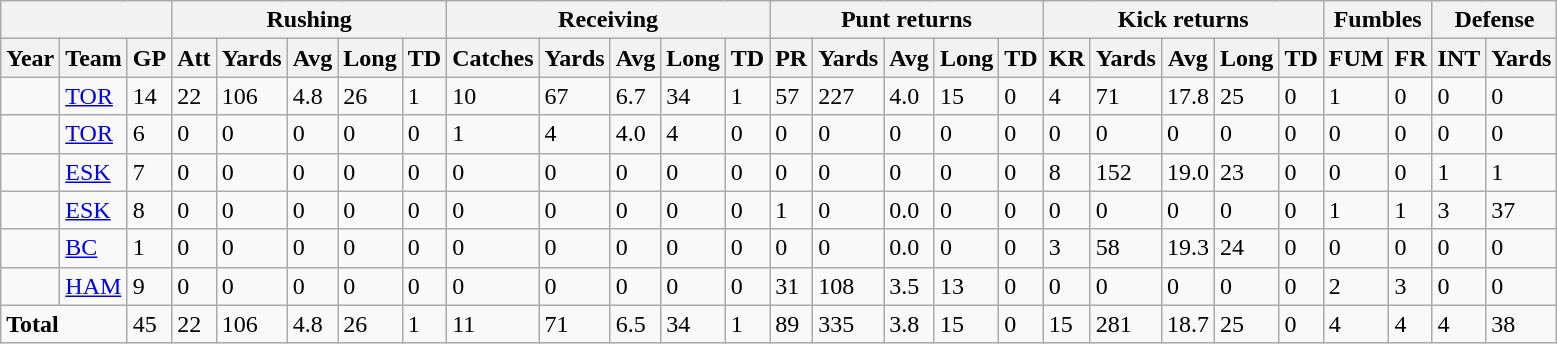<table class="wikitable">
<tr>
<th colspan=3></th>
<th colspan=5>Rushing</th>
<th colspan=5>Receiving</th>
<th colspan=5>Punt returns</th>
<th colspan=5>Kick returns</th>
<th colspan=2>Fumbles</th>
<th colspan=2>Defense</th>
</tr>
<tr>
<th>Year</th>
<th>Team</th>
<th>GP</th>
<th>Att</th>
<th>Yards</th>
<th>Avg</th>
<th>Long</th>
<th>TD</th>
<th>Catches</th>
<th>Yards</th>
<th>Avg</th>
<th>Long</th>
<th>TD</th>
<th>PR</th>
<th>Yards</th>
<th>Avg</th>
<th>Long</th>
<th>TD</th>
<th>KR</th>
<th>Yards</th>
<th>Avg</th>
<th>Long</th>
<th>TD</th>
<th>FUM</th>
<th>FR</th>
<th>INT</th>
<th>Yards</th>
</tr>
<tr>
<td></td>
<td><a href='#'>TOR</a></td>
<td>14</td>
<td>22</td>
<td>106</td>
<td>4.8</td>
<td>26</td>
<td>1</td>
<td>10</td>
<td>67</td>
<td>6.7</td>
<td>34</td>
<td>1</td>
<td>57</td>
<td>227</td>
<td>4.0</td>
<td>15</td>
<td>0</td>
<td>4</td>
<td>71</td>
<td>17.8</td>
<td>25</td>
<td>0</td>
<td>1</td>
<td>0</td>
<td>0</td>
<td>0</td>
</tr>
<tr>
<td></td>
<td><a href='#'>TOR</a></td>
<td>6</td>
<td>0</td>
<td>0</td>
<td>0</td>
<td>0</td>
<td>0</td>
<td>1</td>
<td>4</td>
<td>4.0</td>
<td>4</td>
<td>0</td>
<td>0</td>
<td>0</td>
<td>0</td>
<td>0</td>
<td>0</td>
<td>0</td>
<td>0</td>
<td>0</td>
<td>0</td>
<td>0</td>
<td>0</td>
<td>0</td>
<td>0</td>
<td>0</td>
</tr>
<tr>
<td></td>
<td><a href='#'>ESK</a></td>
<td>7</td>
<td>0</td>
<td>0</td>
<td>0</td>
<td>0</td>
<td>0</td>
<td>0</td>
<td>0</td>
<td>0</td>
<td>0</td>
<td>0</td>
<td>0</td>
<td>0</td>
<td>0</td>
<td>0</td>
<td>0</td>
<td>8</td>
<td>152</td>
<td>19.0</td>
<td>23</td>
<td>0</td>
<td>0</td>
<td>0</td>
<td>1</td>
<td>1</td>
</tr>
<tr>
<td></td>
<td><a href='#'>ESK</a></td>
<td>8</td>
<td>0</td>
<td>0</td>
<td>0</td>
<td>0</td>
<td>0</td>
<td>0</td>
<td>0</td>
<td>0</td>
<td>0</td>
<td>0</td>
<td>1</td>
<td>0</td>
<td>0.0</td>
<td>0</td>
<td>0</td>
<td>0</td>
<td>0</td>
<td>0</td>
<td>0</td>
<td>0</td>
<td>1</td>
<td>1</td>
<td>3</td>
<td>37</td>
</tr>
<tr>
<td></td>
<td><a href='#'>BC</a></td>
<td>1</td>
<td>0</td>
<td>0</td>
<td>0</td>
<td>0</td>
<td>0</td>
<td>0</td>
<td>0</td>
<td>0</td>
<td>0</td>
<td>0</td>
<td>0</td>
<td>0</td>
<td>0.0</td>
<td>0</td>
<td>0</td>
<td>3</td>
<td>58</td>
<td>19.3</td>
<td>24</td>
<td>0</td>
<td>0</td>
<td>0</td>
<td>0</td>
<td>0</td>
</tr>
<tr>
<td></td>
<td><a href='#'>HAM</a></td>
<td>9</td>
<td>0</td>
<td>0</td>
<td>0</td>
<td>0</td>
<td>0</td>
<td>0</td>
<td>0</td>
<td>0</td>
<td>0</td>
<td>0</td>
<td>31</td>
<td>108</td>
<td>3.5</td>
<td>13</td>
<td>0</td>
<td>0</td>
<td>0</td>
<td>0</td>
<td>0</td>
<td>0</td>
<td>2</td>
<td>3</td>
<td>0</td>
<td>0</td>
</tr>
<tr>
<td colspan=2><strong>Total</strong></td>
<td>45</td>
<td>22</td>
<td>106</td>
<td>4.8</td>
<td>26</td>
<td>1</td>
<td>11</td>
<td>71</td>
<td>6.5</td>
<td>34</td>
<td>1</td>
<td>89</td>
<td>335</td>
<td>3.8</td>
<td>15</td>
<td>0</td>
<td>15</td>
<td>281</td>
<td>18.7</td>
<td>25</td>
<td>0</td>
<td>4</td>
<td>4</td>
<td>4</td>
<td>38</td>
</tr>
</table>
